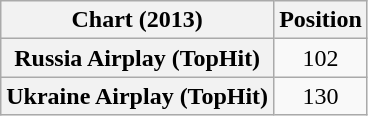<table class="wikitable sortable plainrowheaders" style="text-align:center;">
<tr>
<th scope="col">Chart (2013)</th>
<th scope="col">Position</th>
</tr>
<tr>
<th scope="row">Russia Airplay (TopHit)</th>
<td>102</td>
</tr>
<tr>
<th scope="row">Ukraine Airplay (TopHit)</th>
<td>130</td>
</tr>
</table>
